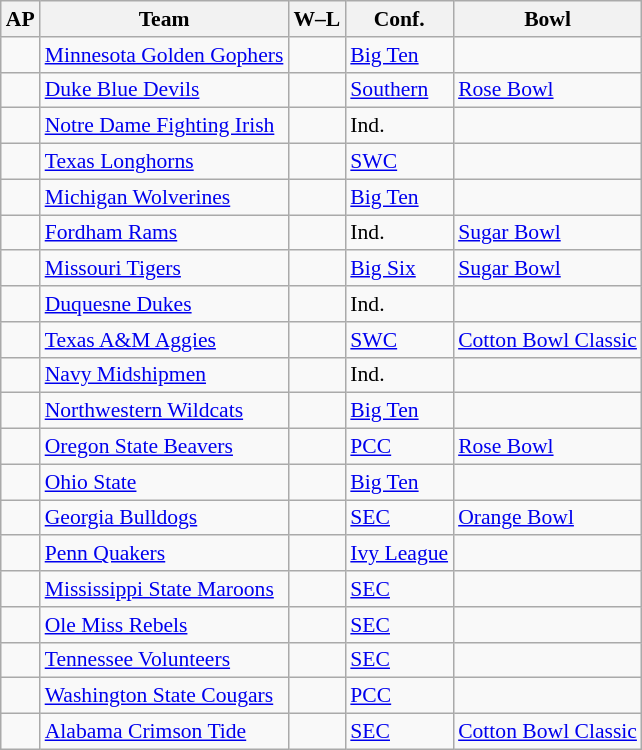<table class="wikitable sortable" style="font-size:90%;">
<tr>
<th>AP</th>
<th>Team</th>
<th>W–L</th>
<th>Conf.</th>
<th>Bowl</th>
</tr>
<tr>
<td></td>
<td><a href='#'>Minnesota Golden Gophers</a></td>
<td></td>
<td><a href='#'>Big Ten</a></td>
<td> </td>
</tr>
<tr>
<td></td>
<td><a href='#'>Duke Blue Devils</a></td>
<td></td>
<td><a href='#'>Southern</a></td>
<td><a href='#'>Rose Bowl</a></td>
</tr>
<tr>
<td></td>
<td><a href='#'>Notre Dame Fighting Irish</a></td>
<td></td>
<td>Ind.</td>
<td></td>
</tr>
<tr>
<td></td>
<td><a href='#'>Texas Longhorns</a></td>
<td></td>
<td><a href='#'>SWC</a></td>
<td></td>
</tr>
<tr>
<td></td>
<td><a href='#'>Michigan Wolverines</a></td>
<td></td>
<td><a href='#'>Big Ten</a></td>
<td> </td>
</tr>
<tr>
<td></td>
<td><a href='#'>Fordham Rams</a></td>
<td></td>
<td>Ind.</td>
<td><a href='#'>Sugar Bowl</a></td>
</tr>
<tr>
<td></td>
<td><a href='#'>Missouri Tigers</a></td>
<td></td>
<td><a href='#'>Big Six</a></td>
<td><a href='#'>Sugar Bowl</a></td>
</tr>
<tr>
<td></td>
<td><a href='#'>Duquesne Dukes</a></td>
<td></td>
<td>Ind.</td>
<td></td>
</tr>
<tr>
<td></td>
<td><a href='#'>Texas A&M Aggies</a></td>
<td></td>
<td><a href='#'>SWC</a></td>
<td><a href='#'>Cotton Bowl Classic</a></td>
</tr>
<tr>
<td></td>
<td><a href='#'>Navy Midshipmen</a></td>
<td></td>
<td>Ind.</td>
<td></td>
</tr>
<tr>
<td></td>
<td><a href='#'>Northwestern Wildcats</a></td>
<td></td>
<td><a href='#'>Big Ten</a></td>
<td> </td>
</tr>
<tr>
<td></td>
<td><a href='#'>Oregon State Beavers</a></td>
<td></td>
<td><a href='#'>PCC</a></td>
<td><a href='#'>Rose Bowl</a></td>
</tr>
<tr>
<td></td>
<td><a href='#'>Ohio State</a></td>
<td></td>
<td><a href='#'>Big Ten</a></td>
<td> </td>
</tr>
<tr>
<td></td>
<td><a href='#'>Georgia Bulldogs</a></td>
<td></td>
<td><a href='#'>SEC</a></td>
<td><a href='#'>Orange Bowl</a></td>
</tr>
<tr>
<td></td>
<td><a href='#'>Penn Quakers</a></td>
<td></td>
<td><a href='#'>Ivy League</a></td>
<td></td>
</tr>
<tr>
<td></td>
<td><a href='#'>Mississippi State Maroons</a></td>
<td></td>
<td><a href='#'>SEC</a></td>
<td></td>
</tr>
<tr>
<td></td>
<td><a href='#'>Ole Miss Rebels</a></td>
<td></td>
<td><a href='#'>SEC</a></td>
<td></td>
</tr>
<tr>
<td></td>
<td><a href='#'>Tennessee Volunteers</a></td>
<td></td>
<td><a href='#'>SEC</a></td>
<td></td>
</tr>
<tr>
<td></td>
<td><a href='#'>Washington State Cougars</a></td>
<td></td>
<td><a href='#'>PCC</a></td>
<td></td>
</tr>
<tr>
<td></td>
<td><a href='#'>Alabama Crimson Tide</a></td>
<td></td>
<td><a href='#'>SEC</a></td>
<td><a href='#'>Cotton Bowl Classic</a></td>
</tr>
</table>
